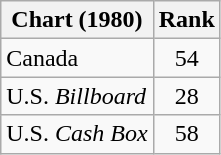<table class="wikitable sortable">
<tr>
<th align="left">Chart (1980)</th>
<th style="text-align:center;">Rank</th>
</tr>
<tr>
<td>Canada </td>
<td style="text-align:center;">54</td>
</tr>
<tr>
<td>U.S. <em>Billboard</em> </td>
<td style="text-align:center;">28</td>
</tr>
<tr>
<td>U.S. <em>Cash Box</em> </td>
<td style="text-align:center;">58</td>
</tr>
</table>
